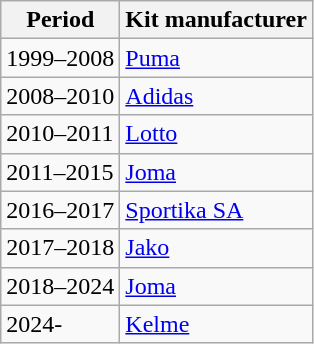<table class="wikitable">
<tr>
<th>Period</th>
<th>Kit manufacturer</th>
</tr>
<tr>
<td>1999–2008</td>
<td><a href='#'>Puma</a></td>
</tr>
<tr>
<td>2008–2010</td>
<td><a href='#'>Adidas</a></td>
</tr>
<tr>
<td>2010–2011</td>
<td><a href='#'>Lotto</a></td>
</tr>
<tr>
<td>2011–2015</td>
<td><a href='#'>Joma</a></td>
</tr>
<tr>
<td>2016–2017</td>
<td><a href='#'>Sportika SA</a></td>
</tr>
<tr>
<td>2017–2018</td>
<td><a href='#'>Jako</a></td>
</tr>
<tr>
<td>2018–2024</td>
<td><a href='#'>Joma</a></td>
</tr>
<tr>
<td>2024-</td>
<td><a href='#'>Kelme</a></td>
</tr>
</table>
